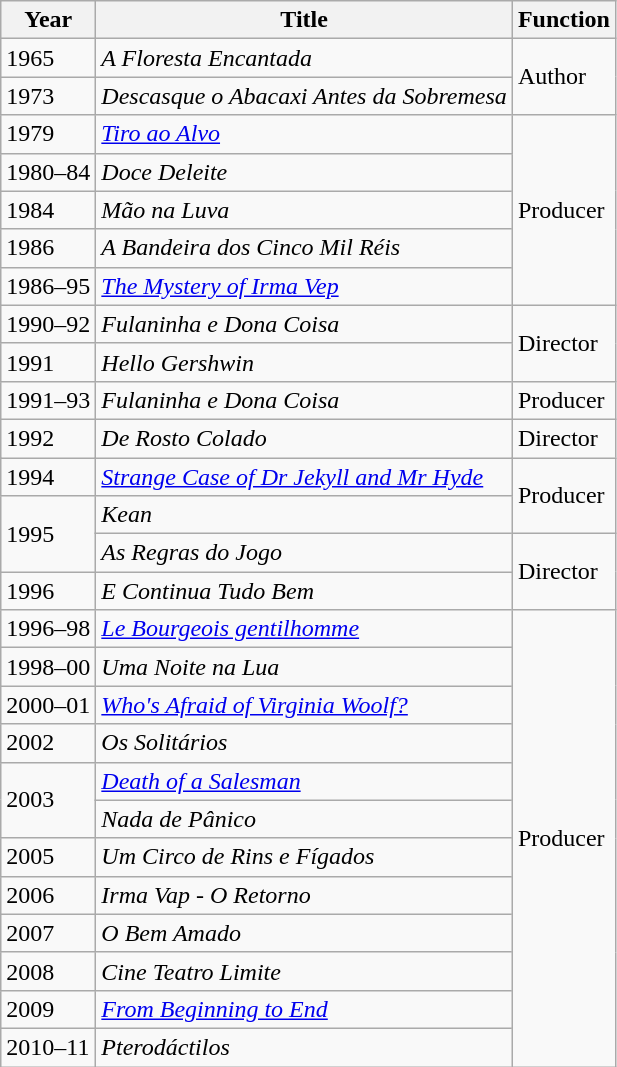<table class="wikitable">
<tr>
<th>Year</th>
<th>Title</th>
<th>Function</th>
</tr>
<tr>
<td>1965</td>
<td><em>A Floresta Encantada</em></td>
<td rowspan="2">Author</td>
</tr>
<tr>
<td>1973</td>
<td><em>Descasque o Abacaxi Antes da Sobremesa</em></td>
</tr>
<tr>
<td>1979</td>
<td><em><a href='#'>Tiro ao Alvo</a></em></td>
<td rowspan="5">Producer</td>
</tr>
<tr>
<td>1980–84</td>
<td><em>Doce Deleite</em></td>
</tr>
<tr>
<td>1984</td>
<td><em>Mão na Luva</em></td>
</tr>
<tr>
<td>1986</td>
<td><em>A Bandeira dos Cinco Mil Réis</em></td>
</tr>
<tr>
<td>1986–95</td>
<td><em><a href='#'>The Mystery of Irma Vep</a></em></td>
</tr>
<tr>
<td>1990–92</td>
<td><em>Fulaninha e Dona Coisa</em></td>
<td rowspan="2">Director</td>
</tr>
<tr>
<td>1991</td>
<td><em>Hello Gershwin</em></td>
</tr>
<tr>
<td>1991–93</td>
<td><em>Fulaninha e Dona Coisa</em></td>
<td>Producer</td>
</tr>
<tr>
<td>1992</td>
<td><em>De Rosto Colado</em></td>
<td rowspan="2">Director</td>
</tr>
<tr>
<td rowspan="2">1994</td>
<td rowspan="2"><em><a href='#'>Strange Case of Dr Jekyll and Mr Hyde</a></em></td>
</tr>
<tr>
<td rowspan="2">Producer</td>
</tr>
<tr>
<td rowspan="2">1995</td>
<td><em>Kean</em></td>
</tr>
<tr>
<td><em>As Regras do Jogo</em></td>
<td rowspan="2">Director</td>
</tr>
<tr>
<td>1996</td>
<td><em>E Continua Tudo Bem</em></td>
</tr>
<tr>
<td>1996–98</td>
<td><em><a href='#'>Le Bourgeois gentilhomme</a></em></td>
<td rowspan="12">Producer</td>
</tr>
<tr>
<td>1998–00</td>
<td><em>Uma Noite na Lua</em></td>
</tr>
<tr>
<td>2000–01</td>
<td><em><a href='#'>Who's Afraid of Virginia Woolf?</a></em></td>
</tr>
<tr>
<td>2002</td>
<td><em>Os Solitários</em></td>
</tr>
<tr>
<td rowspan="2">2003</td>
<td><em><a href='#'>Death of a Salesman</a></em></td>
</tr>
<tr>
<td><em>Nada de Pânico</em></td>
</tr>
<tr>
<td>2005</td>
<td><em>Um Circo de Rins e Fígados</em></td>
</tr>
<tr>
<td>2006</td>
<td><em>Irma Vap - O Retorno</em></td>
</tr>
<tr>
<td>2007</td>
<td><em>O Bem Amado</em></td>
</tr>
<tr>
<td>2008</td>
<td><em>Cine Teatro Limite</em></td>
</tr>
<tr>
<td>2009</td>
<td><em><a href='#'>From Beginning to End</a></em></td>
</tr>
<tr>
<td>2010–11</td>
<td><em>Pterodáctilos</em></td>
</tr>
</table>
